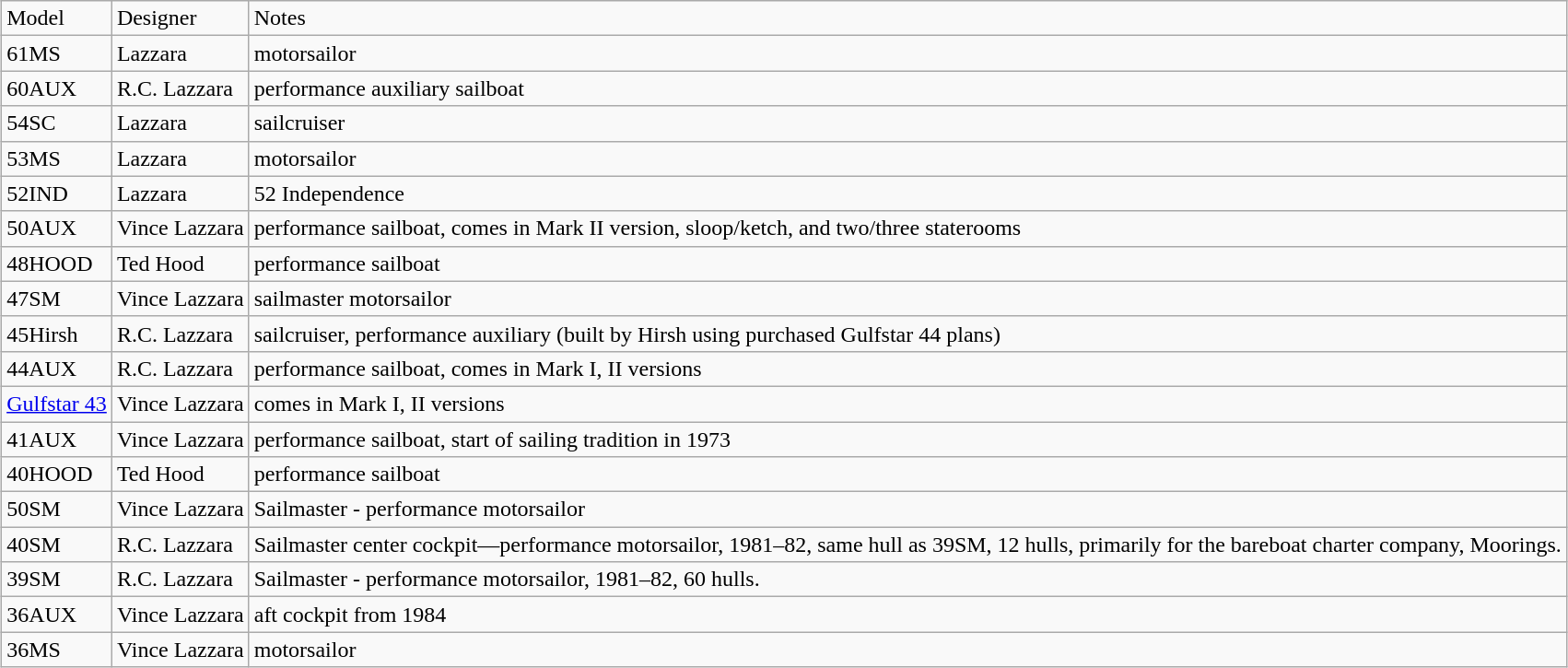<table class="wikitable" style="margin: 1em auto 1em auto">
<tr>
<td>Model</td>
<td>Designer</td>
<td>Notes</td>
</tr>
<tr>
<td>61MS</td>
<td>Lazzara</td>
<td>motorsailor</td>
</tr>
<tr>
<td>60AUX</td>
<td>R.C. Lazzara</td>
<td>performance auxiliary sailboat</td>
</tr>
<tr>
<td>54SC</td>
<td>Lazzara</td>
<td>sailcruiser</td>
</tr>
<tr>
<td>53MS</td>
<td>Lazzara</td>
<td>motorsailor</td>
</tr>
<tr>
<td>52IND</td>
<td>Lazzara</td>
<td>52 Independence</td>
</tr>
<tr>
<td>50AUX</td>
<td>Vince Lazzara</td>
<td>performance sailboat, comes in Mark II version, sloop/ketch, and two/three staterooms </td>
</tr>
<tr>
<td>48HOOD</td>
<td>Ted Hood</td>
<td>performance sailboat</td>
</tr>
<tr>
<td>47SM</td>
<td>Vince Lazzara</td>
<td>sailmaster motorsailor</td>
</tr>
<tr>
<td>45Hirsh</td>
<td>R.C. Lazzara</td>
<td>sailcruiser, performance auxiliary (built by Hirsh using purchased Gulfstar 44 plans)</td>
</tr>
<tr>
<td>44AUX</td>
<td>R.C. Lazzara</td>
<td>performance sailboat, comes in Mark I, II versions </td>
</tr>
<tr>
<td><a href='#'>Gulfstar 43</a></td>
<td>Vince Lazzara</td>
<td>comes in Mark I, II versions </td>
</tr>
<tr>
<td>41AUX</td>
<td>Vince Lazzara</td>
<td>performance sailboat, start of sailing tradition in 1973 </td>
</tr>
<tr>
<td>40HOOD</td>
<td>Ted Hood</td>
<td>performance sailboat</td>
</tr>
<tr>
<td>50SM</td>
<td>Vince Lazzara</td>
<td>Sailmaster - performance motorsailor</td>
</tr>
<tr>
<td>40SM</td>
<td>R.C. Lazzara</td>
<td>Sailmaster center cockpit—performance motorsailor, 1981–82, same hull as 39SM, 12 hulls, primarily for the bareboat charter company, Moorings.</td>
</tr>
<tr>
<td>39SM</td>
<td>R.C. Lazzara</td>
<td>Sailmaster - performance motorsailor, 1981–82, 60 hulls.</td>
</tr>
<tr>
<td>36AUX</td>
<td>Vince Lazzara</td>
<td>aft cockpit from 1984 </td>
</tr>
<tr>
<td>36MS</td>
<td>Vince Lazzara</td>
<td>motorsailor</td>
</tr>
</table>
